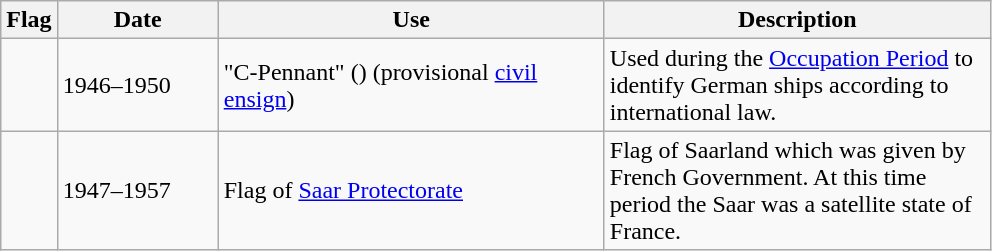<table class="wikitable">
<tr>
<th>Flag</th>
<th style="width:100px">Date</th>
<th style="width:250px">Use</th>
<th style="width:250px">Description</th>
</tr>
<tr>
<td></td>
<td>1946–1950</td>
<td>"C-Pennant" () (provisional <a href='#'>civil ensign</a>)</td>
<td>Used during the <a href='#'>Occupation Period</a> to identify German ships according to international law.</td>
</tr>
<tr>
<td></td>
<td>1947–1957</td>
<td>Flag of <a href='#'>Saar Protectorate</a></td>
<td>Flag of Saarland which was given by French Government. At this time period the Saar was a satellite state of France.</td>
</tr>
</table>
